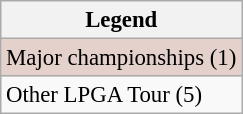<table class="wikitable" style="font-size:95%;">
<tr>
<th>Legend</th>
</tr>
<tr style="background:#e5d1cb;">
<td>Major championships (1)</td>
</tr>
<tr>
<td>Other LPGA Tour (5)</td>
</tr>
</table>
